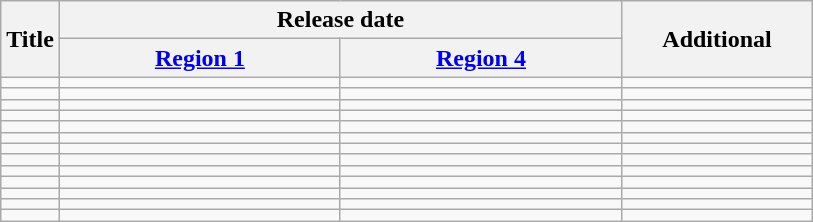<table class="wikitable">
<tr>
<th rowspan="2">Title</th>
<th width="350" colspan="2">Release date</th>
<th width="120" rowspan="2">Additional</th>
</tr>
<tr>
<th width="180"><strong><a href='#'>Region 1</a></strong></th>
<th width="180"><strong><a href='#'>Region 4</a></strong></th>
</tr>
<tr>
<td></td>
<td></td>
<td></td>
<td></td>
</tr>
<tr>
<td></td>
<td></td>
<td></td>
<td></td>
</tr>
<tr>
<td></td>
<td></td>
<td></td>
<td></td>
</tr>
<tr>
<td></td>
<td></td>
<td></td>
<td></td>
</tr>
<tr>
<td></td>
<td></td>
<td></td>
<td></td>
</tr>
<tr>
<td></td>
<td></td>
<td></td>
<td></td>
</tr>
<tr>
<td></td>
<td></td>
<td></td>
<td></td>
</tr>
<tr>
<td></td>
<td></td>
<td></td>
<td></td>
</tr>
<tr>
<td></td>
<td></td>
<td></td>
<td></td>
</tr>
<tr>
<td></td>
<td></td>
<td></td>
<td></td>
</tr>
<tr>
<td></td>
<td></td>
<td></td>
<td></td>
</tr>
<tr>
<td></td>
<td></td>
<td></td>
<td></td>
</tr>
<tr>
<td></td>
<td></td>
<td></td>
<td></td>
</tr>
</table>
